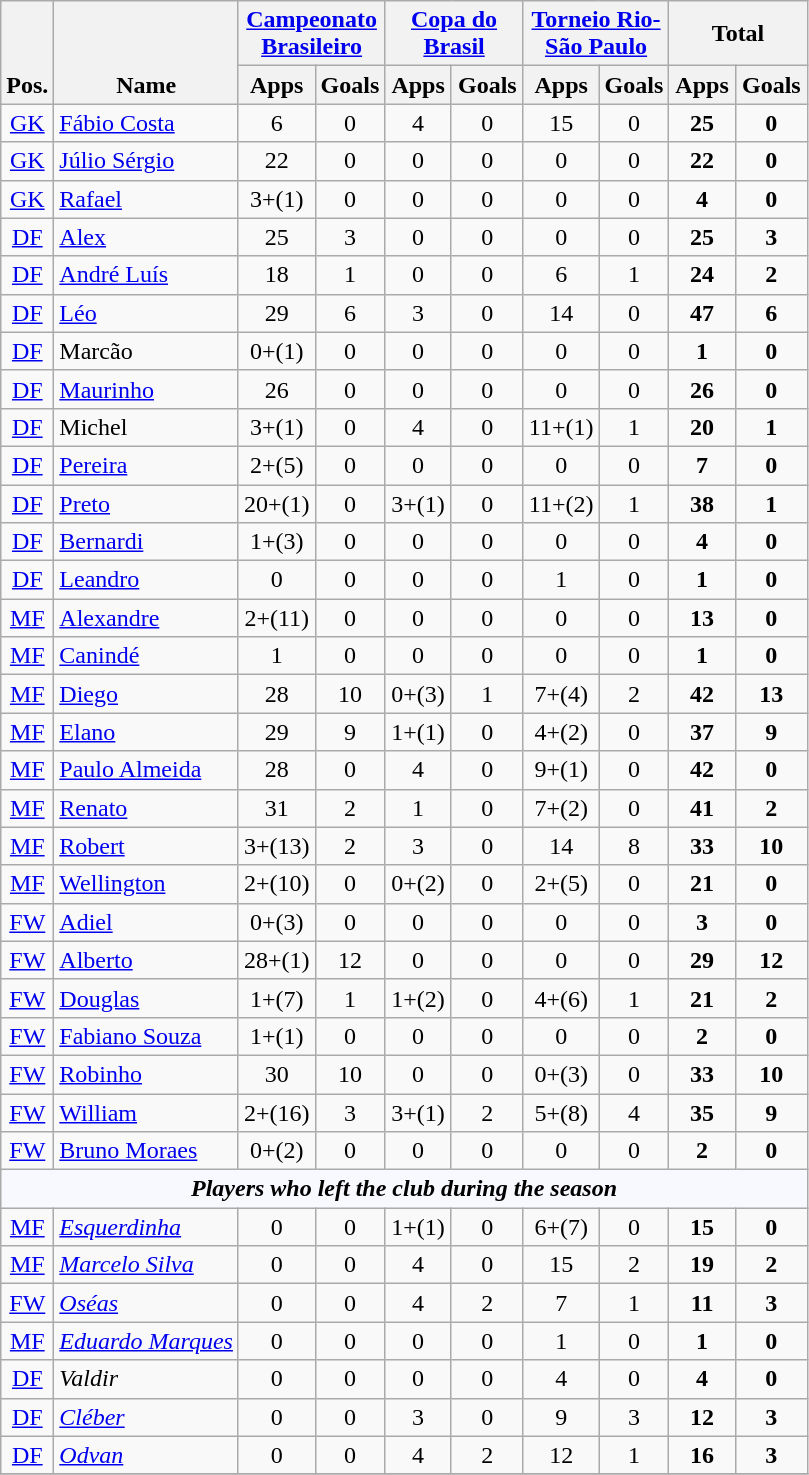<table class="wikitable" style="text-align:center">
<tr>
<th rowspan="2" style="vertical-align:bottom;">Pos.</th>
<th rowspan="2" style="vertical-align:bottom;">Name</th>
<th colspan="2" style="width:85px;"><a href='#'>Campeonato Brasileiro</a></th>
<th colspan="2" style="width:85px;"><a href='#'>Copa do Brasil</a></th>
<th colspan="2" style="width:85px;"><a href='#'>Torneio Rio-São Paulo</a></th>
<th colspan="2" style="width:85px;">Total</th>
</tr>
<tr>
<th>Apps</th>
<th>Goals</th>
<th>Apps</th>
<th>Goals</th>
<th>Apps</th>
<th>Goals</th>
<th>Apps</th>
<th>Goals</th>
</tr>
<tr>
<td align="center"><a href='#'>GK</a></td>
<td align="left"> <a href='#'>Fábio Costa</a></td>
<td>6</td>
<td>0</td>
<td>4</td>
<td>0</td>
<td>15</td>
<td>0</td>
<td><strong>25</strong></td>
<td><strong>0</strong></td>
</tr>
<tr>
<td align="center"><a href='#'>GK</a></td>
<td align="left"> <a href='#'>Júlio Sérgio</a></td>
<td>22</td>
<td>0</td>
<td>0</td>
<td>0</td>
<td>0</td>
<td>0</td>
<td><strong>22</strong></td>
<td><strong>0</strong></td>
</tr>
<tr>
<td align="center"><a href='#'>GK</a></td>
<td align="left"> <a href='#'>Rafael</a></td>
<td>3+(1)</td>
<td>0</td>
<td>0</td>
<td>0</td>
<td>0</td>
<td>0</td>
<td><strong>4</strong></td>
<td><strong>0</strong></td>
</tr>
<tr>
<td align="center"><a href='#'>DF</a></td>
<td align="left"> <a href='#'>Alex</a></td>
<td>25</td>
<td>3</td>
<td>0</td>
<td>0</td>
<td>0</td>
<td>0</td>
<td><strong>25</strong></td>
<td><strong>3</strong></td>
</tr>
<tr>
<td align="center"><a href='#'>DF</a></td>
<td align="left"> <a href='#'>André Luís</a></td>
<td>18</td>
<td>1</td>
<td>0</td>
<td>0</td>
<td>6</td>
<td>1</td>
<td><strong>24</strong></td>
<td><strong>2</strong></td>
</tr>
<tr>
<td align="center"><a href='#'>DF</a></td>
<td align="left"> <a href='#'>Léo</a></td>
<td>29</td>
<td>6</td>
<td>3</td>
<td>0</td>
<td>14</td>
<td>0</td>
<td><strong>47</strong></td>
<td><strong>6</strong></td>
</tr>
<tr>
<td align="center"><a href='#'>DF</a></td>
<td align="left"> Marcão</td>
<td>0+(1)</td>
<td>0</td>
<td>0</td>
<td>0</td>
<td>0</td>
<td>0</td>
<td><strong>1</strong></td>
<td><strong>0</strong></td>
</tr>
<tr>
<td align="center"><a href='#'>DF</a></td>
<td align="left"> <a href='#'>Maurinho</a></td>
<td>26</td>
<td>0</td>
<td>0</td>
<td>0</td>
<td>0</td>
<td>0</td>
<td><strong>26</strong></td>
<td><strong>0</strong></td>
</tr>
<tr>
<td align="center"><a href='#'>DF</a></td>
<td align="left"> Michel</td>
<td>3+(1)</td>
<td>0</td>
<td>4</td>
<td>0</td>
<td>11+(1)</td>
<td>1</td>
<td><strong>20</strong></td>
<td><strong>1</strong></td>
</tr>
<tr>
<td align="center"><a href='#'>DF</a></td>
<td align="left"> <a href='#'>Pereira</a></td>
<td>2+(5)</td>
<td>0</td>
<td>0</td>
<td>0</td>
<td>0</td>
<td>0</td>
<td><strong>7</strong></td>
<td><strong>0</strong></td>
</tr>
<tr>
<td align="center"><a href='#'>DF</a></td>
<td align="left"> <a href='#'>Preto</a></td>
<td>20+(1)</td>
<td>0</td>
<td>3+(1)</td>
<td>0</td>
<td>11+(2)</td>
<td>1</td>
<td><strong>38</strong></td>
<td><strong>1</strong></td>
</tr>
<tr>
<td align="center"><a href='#'>DF</a></td>
<td align="left"> <a href='#'>Bernardi</a></td>
<td>1+(3)</td>
<td>0</td>
<td>0</td>
<td>0</td>
<td>0</td>
<td>0</td>
<td><strong>4</strong></td>
<td><strong>0</strong></td>
</tr>
<tr>
<td align="center"><a href='#'>DF</a></td>
<td align="left"> <a href='#'>Leandro</a></td>
<td>0</td>
<td>0</td>
<td>0</td>
<td>0</td>
<td>1</td>
<td>0</td>
<td><strong>1</strong></td>
<td><strong>0</strong></td>
</tr>
<tr>
<td align="center"><a href='#'>MF</a></td>
<td align="left"> <a href='#'>Alexandre</a></td>
<td>2+(11)</td>
<td>0</td>
<td>0</td>
<td>0</td>
<td>0</td>
<td>0</td>
<td><strong>13</strong></td>
<td><strong>0</strong></td>
</tr>
<tr>
<td align="center"><a href='#'>MF</a></td>
<td align="left"> <a href='#'>Canindé</a></td>
<td>1</td>
<td>0</td>
<td>0</td>
<td>0</td>
<td>0</td>
<td>0</td>
<td><strong>1</strong></td>
<td><strong>0</strong></td>
</tr>
<tr>
<td align="center"><a href='#'>MF</a></td>
<td align="left"> <a href='#'>Diego</a></td>
<td>28</td>
<td>10</td>
<td>0+(3)</td>
<td>1</td>
<td>7+(4)</td>
<td>2</td>
<td><strong>42</strong></td>
<td><strong>13</strong></td>
</tr>
<tr>
<td align="center"><a href='#'>MF</a></td>
<td align="left"> <a href='#'>Elano</a></td>
<td>29</td>
<td>9</td>
<td>1+(1)</td>
<td>0</td>
<td>4+(2)</td>
<td>0</td>
<td><strong>37</strong></td>
<td><strong>9</strong></td>
</tr>
<tr>
<td align="center"><a href='#'>MF</a></td>
<td align="left"> <a href='#'>Paulo Almeida</a></td>
<td>28</td>
<td>0</td>
<td>4</td>
<td>0</td>
<td>9+(1)</td>
<td>0</td>
<td><strong>42</strong></td>
<td><strong>0</strong></td>
</tr>
<tr>
<td align="center"><a href='#'>MF</a></td>
<td align="left"> <a href='#'>Renato</a></td>
<td>31</td>
<td>2</td>
<td>1</td>
<td>0</td>
<td>7+(2)</td>
<td>0</td>
<td><strong>41</strong></td>
<td><strong>2</strong></td>
</tr>
<tr>
<td align="center"><a href='#'>MF</a></td>
<td align="left"> <a href='#'>Robert</a></td>
<td>3+(13)</td>
<td>2</td>
<td>3</td>
<td>0</td>
<td>14</td>
<td>8</td>
<td><strong>33</strong></td>
<td><strong>10</strong></td>
</tr>
<tr>
<td align="center"><a href='#'>MF</a></td>
<td align="left"> <a href='#'>Wellington</a></td>
<td>2+(10)</td>
<td>0</td>
<td>0+(2)</td>
<td>0</td>
<td>2+(5)</td>
<td>0</td>
<td><strong>21</strong></td>
<td><strong>0</strong></td>
</tr>
<tr>
<td align="center"><a href='#'>FW</a></td>
<td align="left"> <a href='#'>Adiel</a></td>
<td>0+(3)</td>
<td>0</td>
<td>0</td>
<td>0</td>
<td>0</td>
<td>0</td>
<td><strong>3</strong></td>
<td><strong>0</strong></td>
</tr>
<tr>
<td align="center"><a href='#'>FW</a></td>
<td align="left"> <a href='#'>Alberto</a></td>
<td>28+(1)</td>
<td>12</td>
<td>0</td>
<td>0</td>
<td>0</td>
<td>0</td>
<td><strong>29</strong></td>
<td><strong>12</strong></td>
</tr>
<tr>
<td align="center"><a href='#'>FW</a></td>
<td align="left"> <a href='#'>Douglas</a></td>
<td>1+(7)</td>
<td>1</td>
<td>1+(2)</td>
<td>0</td>
<td>4+(6)</td>
<td>1</td>
<td><strong>21</strong></td>
<td><strong>2</strong></td>
</tr>
<tr>
<td align="center"><a href='#'>FW</a></td>
<td align="left"> <a href='#'>Fabiano Souza</a></td>
<td>1+(1)</td>
<td>0</td>
<td>0</td>
<td>0</td>
<td>0</td>
<td>0</td>
<td><strong>2</strong></td>
<td><strong>0</strong></td>
</tr>
<tr>
<td align="center"><a href='#'>FW</a></td>
<td align="left"> <a href='#'>Robinho</a></td>
<td>30</td>
<td>10</td>
<td>0</td>
<td>0</td>
<td>0+(3)</td>
<td>0</td>
<td><strong>33</strong></td>
<td><strong>10</strong></td>
</tr>
<tr>
<td align="center"><a href='#'>FW</a></td>
<td align="left"> <a href='#'>William</a></td>
<td>2+(16)</td>
<td>3</td>
<td>3+(1)</td>
<td>2</td>
<td>5+(8)</td>
<td>4</td>
<td><strong>35</strong></td>
<td><strong>9</strong></td>
</tr>
<tr>
<td align="center"><a href='#'>FW</a></td>
<td align="left"> <a href='#'>Bruno Moraes</a></td>
<td>0+(2)</td>
<td>0</td>
<td>0</td>
<td>0</td>
<td>0</td>
<td>0</td>
<td><strong>2</strong></td>
<td><strong>0</strong></td>
</tr>
<tr>
<th colspan=13 style="background: #F8F8FF" align=center><em>Players who left the club during the season</em></th>
</tr>
<tr>
<td align="center"><a href='#'>MF</a></td>
<td align="left"> <em><a href='#'>Esquerdinha</a></em></td>
<td>0</td>
<td>0</td>
<td>1+(1)</td>
<td>0</td>
<td>6+(7)</td>
<td>0</td>
<td><strong>15</strong></td>
<td><strong>0</strong></td>
</tr>
<tr>
<td align="center"><a href='#'>MF</a></td>
<td align="left"> <em><a href='#'>Marcelo Silva</a></em></td>
<td>0</td>
<td>0</td>
<td>4</td>
<td>0</td>
<td>15</td>
<td>2</td>
<td><strong>19</strong></td>
<td><strong>2</strong></td>
</tr>
<tr>
<td align="center"><a href='#'>FW</a></td>
<td align="left"> <em><a href='#'>Oséas</a></em></td>
<td>0</td>
<td>0</td>
<td>4</td>
<td>2</td>
<td>7</td>
<td>1</td>
<td><strong>11</strong></td>
<td><strong>3</strong></td>
</tr>
<tr>
<td align="center"><a href='#'>MF</a></td>
<td align="left"> <em><a href='#'>Eduardo Marques</a></em></td>
<td>0</td>
<td>0</td>
<td>0</td>
<td>0</td>
<td>1</td>
<td>0</td>
<td><strong>1</strong></td>
<td><strong>0</strong></td>
</tr>
<tr>
<td align="center"><a href='#'>DF</a></td>
<td align="left"> <em>Valdir</em></td>
<td>0</td>
<td>0</td>
<td>0</td>
<td>0</td>
<td>4</td>
<td>0</td>
<td><strong>4</strong></td>
<td><strong>0</strong></td>
</tr>
<tr>
<td align="center"><a href='#'>DF</a></td>
<td align="left"> <em><a href='#'>Cléber</a></em></td>
<td>0</td>
<td>0</td>
<td>3</td>
<td>0</td>
<td>9</td>
<td>3</td>
<td><strong>12</strong></td>
<td><strong>3</strong></td>
</tr>
<tr>
<td align="center"><a href='#'>DF</a></td>
<td align="left"> <em><a href='#'>Odvan</a></em></td>
<td>0</td>
<td>0</td>
<td>4</td>
<td>2</td>
<td>12</td>
<td>1</td>
<td><strong>16</strong></td>
<td><strong>3</strong></td>
</tr>
<tr>
</tr>
</table>
